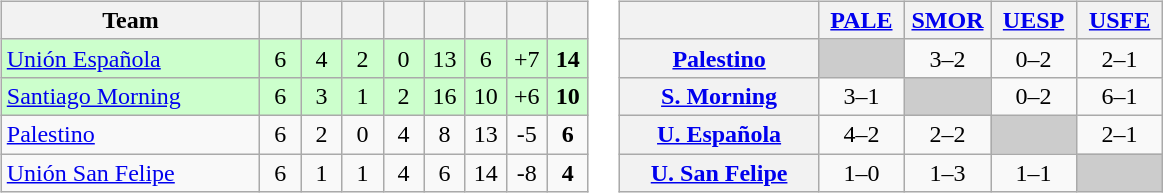<table>
<tr>
<td><br><table class="wikitable" style="text-align: center;">
<tr>
<th width=165>Team</th>
<th width=20></th>
<th width=20></th>
<th width=20></th>
<th width=20></th>
<th width=20></th>
<th width=20></th>
<th width=20></th>
<th width=20></th>
</tr>
<tr align=center bgcolor=CCFFCC>
<td align=left><a href='#'>Unión Española</a></td>
<td>6</td>
<td>4</td>
<td>2</td>
<td>0</td>
<td>13</td>
<td>6</td>
<td>+7</td>
<td><strong>14</strong></td>
</tr>
<tr align=center bgcolor=CCFFCC>
<td align=left><a href='#'>Santiago Morning</a></td>
<td>6</td>
<td>3</td>
<td>1</td>
<td>2</td>
<td>16</td>
<td>10</td>
<td>+6</td>
<td><strong>10</strong></td>
</tr>
<tr align=center>
<td align=left><a href='#'>Palestino</a></td>
<td>6</td>
<td>2</td>
<td>0</td>
<td>4</td>
<td>8</td>
<td>13</td>
<td>-5</td>
<td><strong>6</strong></td>
</tr>
<tr align=center>
<td align=left><a href='#'>Unión San Felipe</a></td>
<td>6</td>
<td>1</td>
<td>1</td>
<td>4</td>
<td>6</td>
<td>14</td>
<td>-8</td>
<td><strong>4</strong></td>
</tr>
</table>
</td>
<td><br><table class="wikitable" style="text-align:center">
<tr>
<th width="125"> </th>
<th width="50"><a href='#'>PALE</a></th>
<th width="50"><a href='#'>SMOR</a></th>
<th width="50"><a href='#'>UESP</a></th>
<th width="50"><a href='#'>USFE</a></th>
</tr>
<tr>
<th><a href='#'>Palestino</a></th>
<td bgcolor="#CCCCCC"></td>
<td>3–2</td>
<td>0–2</td>
<td>2–1</td>
</tr>
<tr>
<th><a href='#'>S. Morning</a></th>
<td>3–1</td>
<td bgcolor="#CCCCCC"></td>
<td>0–2</td>
<td>6–1</td>
</tr>
<tr>
<th><a href='#'>U. Española</a></th>
<td>4–2</td>
<td>2–2</td>
<td bgcolor="#CCCCCC"></td>
<td>2–1</td>
</tr>
<tr>
<th><a href='#'>U. San Felipe</a></th>
<td>1–0</td>
<td>1–3</td>
<td>1–1</td>
<td bgcolor="#CCCCCC"></td>
</tr>
</table>
</td>
</tr>
</table>
